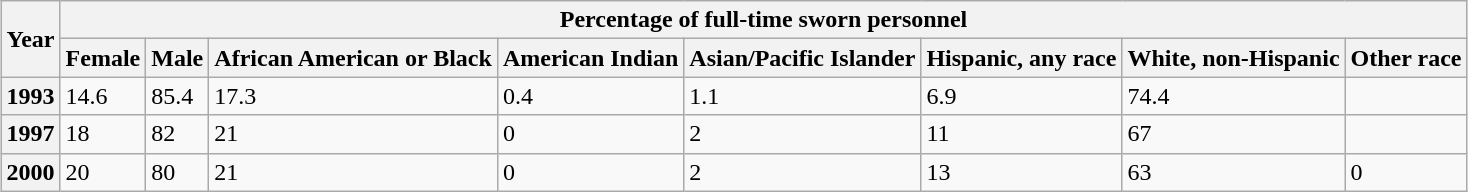<table class="wikitable" style="margin: 0 auto 0 auto;">
<tr>
<th rowspan=2>Year</th>
<th colspan=8>Percentage of full-time sworn personnel</th>
</tr>
<tr>
<th>Female</th>
<th>Male</th>
<th>African American or Black</th>
<th>American Indian</th>
<th>Asian/Pacific Islander</th>
<th>Hispanic, any race</th>
<th>White, non-Hispanic</th>
<th>Other race</th>
</tr>
<tr>
<th>1993</th>
<td>14.6</td>
<td>85.4</td>
<td>17.3</td>
<td>0.4</td>
<td>1.1</td>
<td>6.9</td>
<td>74.4</td>
<td></td>
</tr>
<tr>
<th>1997</th>
<td>18</td>
<td>82</td>
<td>21</td>
<td>0</td>
<td>2</td>
<td>11</td>
<td>67</td>
<td></td>
</tr>
<tr>
<th>2000</th>
<td>20</td>
<td>80</td>
<td>21</td>
<td>0</td>
<td>2</td>
<td>13</td>
<td>63</td>
<td>0</td>
</tr>
</table>
